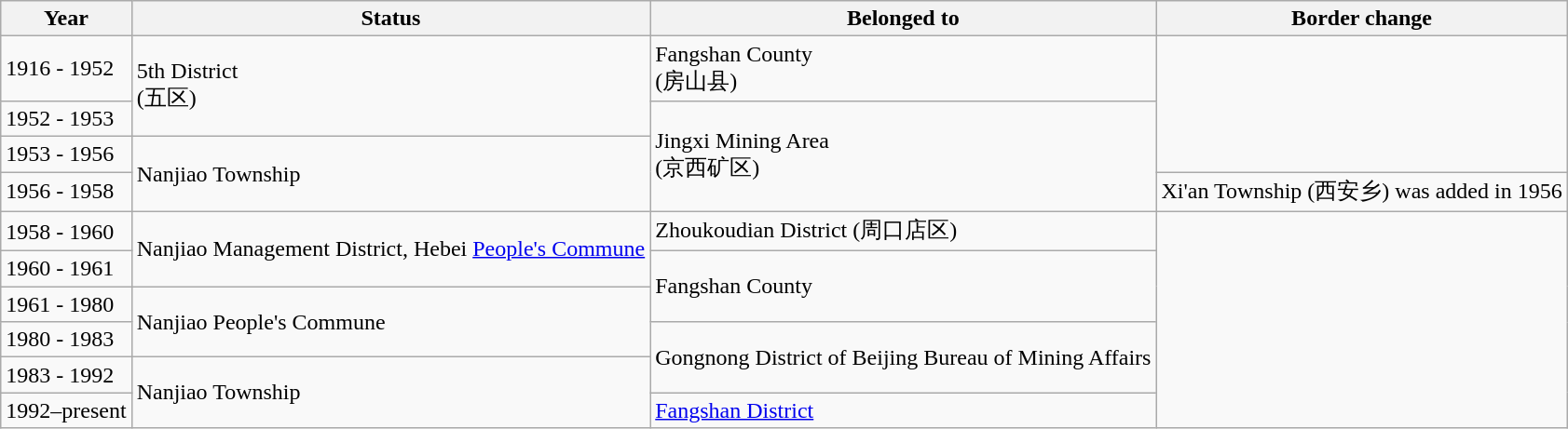<table class="wikitable">
<tr>
<th>Year</th>
<th>Status</th>
<th>Belonged to</th>
<th>Border change</th>
</tr>
<tr>
<td>1916 - 1952</td>
<td rowspan="2">5th District<br>(五区)</td>
<td>Fangshan County<br>(房山县)</td>
<td rowspan="3"></td>
</tr>
<tr>
<td>1952 - 1953</td>
<td rowspan="3">Jingxi Mining Area<br>(京西矿区)</td>
</tr>
<tr>
<td>1953 - 1956</td>
<td rowspan="2">Nanjiao Township</td>
</tr>
<tr>
<td>1956 - 1958</td>
<td>Xi'an Township (西安乡) was added in 1956</td>
</tr>
<tr>
<td>1958 - 1960</td>
<td rowspan="2">Nanjiao Management District, Hebei <a href='#'>People's Commune</a></td>
<td>Zhoukoudian District (周口店区)</td>
<td rowspan="6"></td>
</tr>
<tr>
<td>1960 - 1961</td>
<td rowspan="2">Fangshan County</td>
</tr>
<tr>
<td>1961 - 1980</td>
<td rowspan="2">Nanjiao People's Commune</td>
</tr>
<tr>
<td>1980 - 1983</td>
<td rowspan="2">Gongnong District of Beijing Bureau of Mining Affairs</td>
</tr>
<tr>
<td>1983 - 1992</td>
<td rowspan="2">Nanjiao Township</td>
</tr>
<tr>
<td>1992–present</td>
<td><a href='#'>Fangshan District</a></td>
</tr>
</table>
